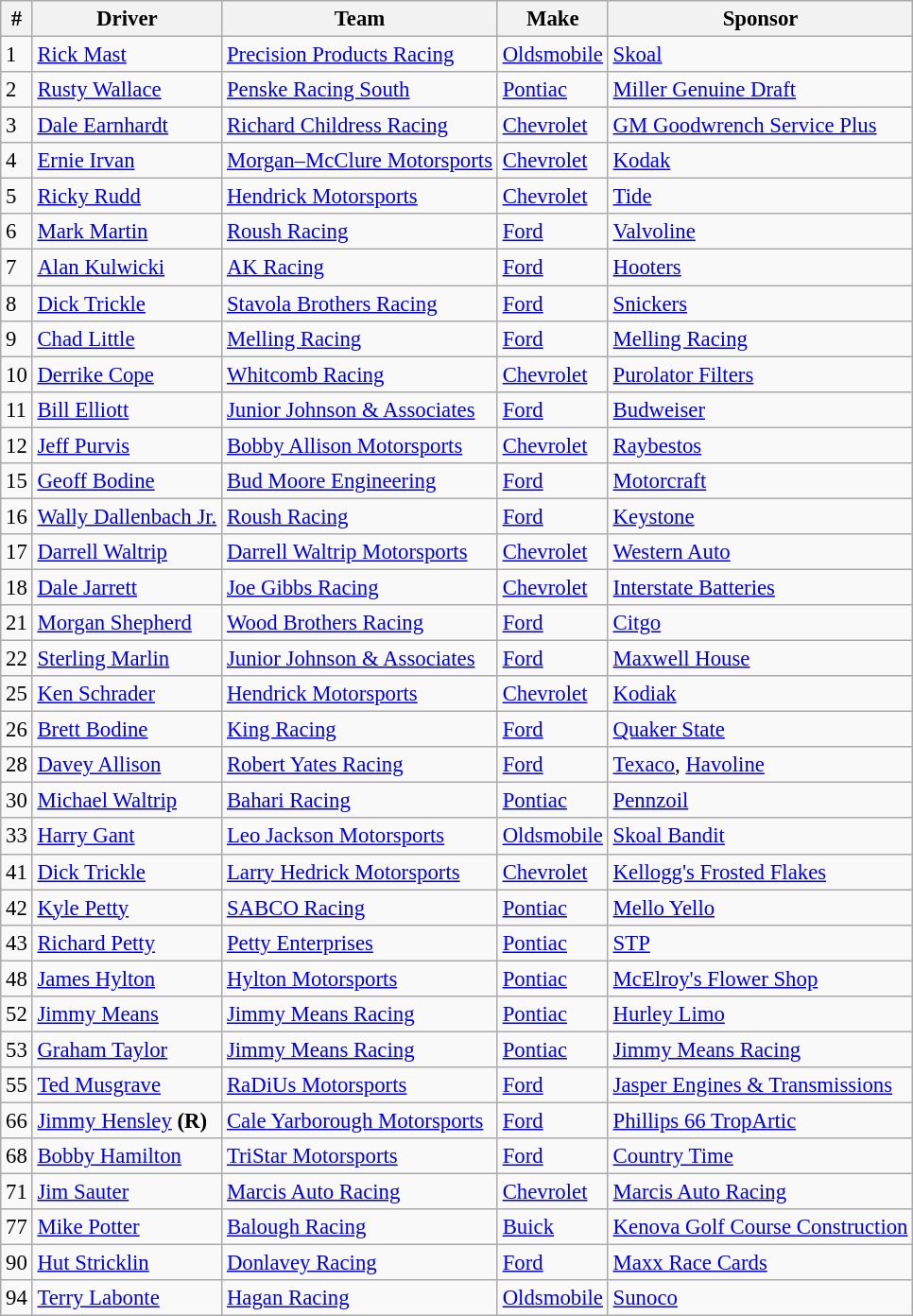<table class="wikitable" style="font-size:95%">
<tr>
<th>#</th>
<th>Driver</th>
<th>Team</th>
<th>Make</th>
<th>Sponsor</th>
</tr>
<tr>
<td>1</td>
<td><a href='#'>Rick Mast</a></td>
<td><a href='#'>Precision Products Racing</a></td>
<td><a href='#'>Oldsmobile</a></td>
<td><a href='#'>Skoal</a></td>
</tr>
<tr>
<td>2</td>
<td><a href='#'>Rusty Wallace</a></td>
<td><a href='#'>Penske Racing South</a></td>
<td><a href='#'>Pontiac</a></td>
<td><a href='#'>Miller Genuine Draft</a></td>
</tr>
<tr>
<td>3</td>
<td><a href='#'>Dale Earnhardt</a></td>
<td><a href='#'>Richard Childress Racing</a></td>
<td><a href='#'>Chevrolet</a></td>
<td><a href='#'>GM Goodwrench Service Plus</a></td>
</tr>
<tr>
<td>4</td>
<td><a href='#'>Ernie Irvan</a></td>
<td><a href='#'>Morgan–McClure Motorsports</a></td>
<td><a href='#'>Chevrolet</a></td>
<td><a href='#'>Kodak</a></td>
</tr>
<tr>
<td>5</td>
<td><a href='#'>Ricky Rudd</a></td>
<td><a href='#'>Hendrick Motorsports</a></td>
<td><a href='#'>Chevrolet</a></td>
<td><a href='#'>Tide</a></td>
</tr>
<tr>
<td>6</td>
<td><a href='#'>Mark Martin</a></td>
<td><a href='#'>Roush Racing</a></td>
<td><a href='#'>Ford</a></td>
<td><a href='#'>Valvoline</a></td>
</tr>
<tr>
<td>7</td>
<td><a href='#'>Alan Kulwicki</a></td>
<td><a href='#'>AK Racing</a></td>
<td><a href='#'>Ford</a></td>
<td><a href='#'>Hooters</a></td>
</tr>
<tr>
<td>8</td>
<td><a href='#'>Dick Trickle</a></td>
<td><a href='#'>Stavola Brothers Racing</a></td>
<td><a href='#'>Ford</a></td>
<td><a href='#'>Snickers</a></td>
</tr>
<tr>
<td>9</td>
<td><a href='#'>Chad Little</a></td>
<td><a href='#'>Melling Racing</a></td>
<td><a href='#'>Ford</a></td>
<td><a href='#'>Melling Racing</a></td>
</tr>
<tr>
<td>10</td>
<td><a href='#'>Derrike Cope</a></td>
<td><a href='#'>Whitcomb Racing</a></td>
<td><a href='#'>Chevrolet</a></td>
<td><a href='#'>Purolator Filters</a></td>
</tr>
<tr>
<td>11</td>
<td><a href='#'>Bill Elliott</a></td>
<td><a href='#'>Junior Johnson & Associates</a></td>
<td><a href='#'>Ford</a></td>
<td><a href='#'>Budweiser</a></td>
</tr>
<tr>
<td>12</td>
<td><a href='#'>Jeff Purvis</a></td>
<td><a href='#'>Bobby Allison Motorsports</a></td>
<td><a href='#'>Chevrolet</a></td>
<td><a href='#'>Raybestos</a></td>
</tr>
<tr>
<td>15</td>
<td><a href='#'>Geoff Bodine</a></td>
<td><a href='#'>Bud Moore Engineering</a></td>
<td><a href='#'>Ford</a></td>
<td><a href='#'>Motorcraft</a></td>
</tr>
<tr>
<td>16</td>
<td><a href='#'>Wally Dallenbach Jr.</a></td>
<td><a href='#'>Roush Racing</a></td>
<td><a href='#'>Ford</a></td>
<td><a href='#'>Keystone</a></td>
</tr>
<tr>
<td>17</td>
<td><a href='#'>Darrell Waltrip</a></td>
<td><a href='#'>Darrell Waltrip Motorsports</a></td>
<td><a href='#'>Chevrolet</a></td>
<td><a href='#'>Western Auto</a></td>
</tr>
<tr>
<td>18</td>
<td><a href='#'>Dale Jarrett</a></td>
<td><a href='#'>Joe Gibbs Racing</a></td>
<td><a href='#'>Chevrolet</a></td>
<td><a href='#'>Interstate Batteries</a></td>
</tr>
<tr>
<td>21</td>
<td><a href='#'>Morgan Shepherd</a></td>
<td><a href='#'>Wood Brothers Racing</a></td>
<td><a href='#'>Ford</a></td>
<td><a href='#'>Citgo</a></td>
</tr>
<tr>
<td>22</td>
<td><a href='#'>Sterling Marlin</a></td>
<td><a href='#'>Junior Johnson & Associates</a></td>
<td><a href='#'>Ford</a></td>
<td><a href='#'>Maxwell House</a></td>
</tr>
<tr>
<td>25</td>
<td><a href='#'>Ken Schrader</a></td>
<td><a href='#'>Hendrick Motorsports</a></td>
<td><a href='#'>Chevrolet</a></td>
<td><a href='#'>Kodiak</a></td>
</tr>
<tr>
<td>26</td>
<td><a href='#'>Brett Bodine</a></td>
<td><a href='#'>King Racing</a></td>
<td><a href='#'>Ford</a></td>
<td><a href='#'>Quaker State</a></td>
</tr>
<tr>
<td>28</td>
<td><a href='#'>Davey Allison</a></td>
<td><a href='#'>Robert Yates Racing</a></td>
<td><a href='#'>Ford</a></td>
<td><a href='#'>Texaco</a>, <a href='#'>Havoline</a></td>
</tr>
<tr>
<td>30</td>
<td><a href='#'>Michael Waltrip</a></td>
<td><a href='#'>Bahari Racing</a></td>
<td><a href='#'>Pontiac</a></td>
<td><a href='#'>Pennzoil</a></td>
</tr>
<tr>
<td>33</td>
<td><a href='#'>Harry Gant</a></td>
<td><a href='#'>Leo Jackson Motorsports</a></td>
<td><a href='#'>Oldsmobile</a></td>
<td><a href='#'>Skoal Bandit</a></td>
</tr>
<tr>
<td>41</td>
<td><a href='#'>Dick Trickle</a></td>
<td><a href='#'>Larry Hedrick Motorsports</a></td>
<td><a href='#'>Chevrolet</a></td>
<td><a href='#'>Kellogg's Frosted Flakes</a></td>
</tr>
<tr>
<td>42</td>
<td><a href='#'>Kyle Petty</a></td>
<td><a href='#'>SABCO Racing</a></td>
<td><a href='#'>Pontiac</a></td>
<td><a href='#'>Mello Yello</a></td>
</tr>
<tr>
<td>43</td>
<td><a href='#'>Richard Petty</a></td>
<td><a href='#'>Petty Enterprises</a></td>
<td><a href='#'>Pontiac</a></td>
<td><a href='#'>STP</a></td>
</tr>
<tr>
<td>48</td>
<td><a href='#'>James Hylton</a></td>
<td><a href='#'>Hylton Motorsports</a></td>
<td><a href='#'>Pontiac</a></td>
<td><a href='#'>McElroy's Flower Shop</a></td>
</tr>
<tr>
<td>52</td>
<td><a href='#'>Jimmy Means</a></td>
<td><a href='#'>Jimmy Means Racing</a></td>
<td><a href='#'>Pontiac</a></td>
<td><a href='#'>Hurley Limo</a></td>
</tr>
<tr>
<td>53</td>
<td><a href='#'>Graham Taylor</a></td>
<td><a href='#'>Jimmy Means Racing</a></td>
<td><a href='#'>Pontiac</a></td>
<td><a href='#'>Jimmy Means Racing</a></td>
</tr>
<tr>
<td>55</td>
<td><a href='#'>Ted Musgrave</a></td>
<td><a href='#'>RaDiUs Motorsports</a></td>
<td><a href='#'>Ford</a></td>
<td><a href='#'>Jasper Engines & Transmissions</a></td>
</tr>
<tr>
<td>66</td>
<td><a href='#'>Jimmy Hensley</a> <strong>(R)</strong></td>
<td><a href='#'>Cale Yarborough Motorsports</a></td>
<td><a href='#'>Ford</a></td>
<td><a href='#'>Phillips 66 TropArtic</a></td>
</tr>
<tr>
<td>68</td>
<td><a href='#'>Bobby Hamilton</a></td>
<td><a href='#'>TriStar Motorsports</a></td>
<td><a href='#'>Ford</a></td>
<td><a href='#'>Country Time</a></td>
</tr>
<tr>
<td>71</td>
<td><a href='#'>Jim Sauter</a></td>
<td><a href='#'>Marcis Auto Racing</a></td>
<td><a href='#'>Chevrolet</a></td>
<td><a href='#'>Marcis Auto Racing</a></td>
</tr>
<tr>
<td>77</td>
<td><a href='#'>Mike Potter</a></td>
<td><a href='#'>Balough Racing</a></td>
<td><a href='#'>Buick</a></td>
<td><a href='#'>Kenova Golf Course Construction</a></td>
</tr>
<tr>
<td>90</td>
<td><a href='#'>Hut Stricklin</a></td>
<td><a href='#'>Donlavey Racing</a></td>
<td><a href='#'>Ford</a></td>
<td><a href='#'>Maxx Race Cards</a></td>
</tr>
<tr>
<td>94</td>
<td><a href='#'>Terry Labonte</a></td>
<td><a href='#'>Hagan Racing</a></td>
<td><a href='#'>Oldsmobile</a></td>
<td><a href='#'>Sunoco</a></td>
</tr>
</table>
